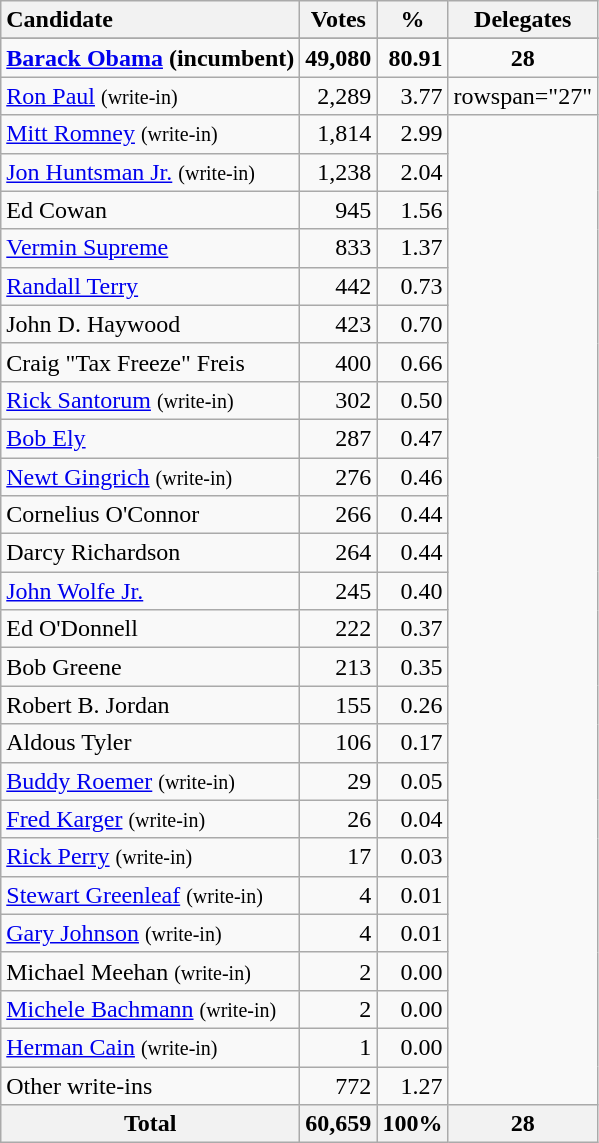<table class="wikitable sortable plainrowheaders" style="text-align:right;">
<tr>
<th style="text-align:left;">Candidate</th>
<th>Votes</th>
<th>%</th>
<th>Delegates</th>
</tr>
<tr>
</tr>
<tr>
<td style="text-align:left;"><strong><a href='#'>Barack Obama</a></strong> <strong>(incumbent)</strong></td>
<td><strong>49,080</strong></td>
<td><strong>80.91</strong></td>
<td style="text-align:center;"><strong>28</strong></td>
</tr>
<tr>
<td style="text-align:left;"><a href='#'>Ron Paul</a> <small>(write-in)</small></td>
<td>2,289</td>
<td>3.77</td>
<td>rowspan="27" </td>
</tr>
<tr>
<td style="text-align:left;"><a href='#'>Mitt Romney</a> <small>(write-in)</small></td>
<td>1,814</td>
<td>2.99</td>
</tr>
<tr>
<td style="text-align:left;"><a href='#'>Jon Huntsman Jr.</a> <small>(write-in)</small></td>
<td>1,238</td>
<td>2.04</td>
</tr>
<tr>
<td style="text-align:left;">Ed Cowan</td>
<td>945</td>
<td>1.56</td>
</tr>
<tr>
<td style="text-align:left;"><a href='#'>Vermin Supreme</a></td>
<td>833</td>
<td>1.37</td>
</tr>
<tr>
<td style="text-align:left;"><a href='#'>Randall Terry</a></td>
<td>442</td>
<td>0.73</td>
</tr>
<tr>
<td style="text-align:left;">John D. Haywood</td>
<td>423</td>
<td>0.70</td>
</tr>
<tr>
<td style="text-align:left;">Craig "Tax Freeze" Freis</td>
<td>400</td>
<td>0.66</td>
</tr>
<tr>
<td style="text-align:left;"><a href='#'>Rick Santorum</a> <small>(write-in)</small></td>
<td>302</td>
<td>0.50</td>
</tr>
<tr>
<td style="text-align:left;"><a href='#'>Bob Ely</a></td>
<td>287</td>
<td>0.47</td>
</tr>
<tr>
<td style="text-align:left;"><a href='#'>Newt Gingrich</a> <small>(write-in)</small></td>
<td>276</td>
<td>0.46</td>
</tr>
<tr>
<td style="text-align:left;">Cornelius O'Connor</td>
<td>266</td>
<td>0.44</td>
</tr>
<tr>
<td style="text-align:left;">Darcy Richardson</td>
<td>264</td>
<td>0.44</td>
</tr>
<tr>
<td style="text-align:left;"><a href='#'>John Wolfe Jr.</a></td>
<td>245</td>
<td>0.40</td>
</tr>
<tr>
<td style="text-align:left;">Ed O'Donnell</td>
<td>222</td>
<td>0.37</td>
</tr>
<tr>
<td style="text-align:left;">Bob Greene</td>
<td>213</td>
<td>0.35</td>
</tr>
<tr>
<td style="text-align:left;">Robert B. Jordan</td>
<td>155</td>
<td>0.26</td>
</tr>
<tr>
<td style="text-align:left;">Aldous Tyler</td>
<td>106</td>
<td>0.17</td>
</tr>
<tr>
<td style="text-align:left;"><a href='#'>Buddy Roemer</a> <small>(write-in)</small></td>
<td>29</td>
<td>0.05</td>
</tr>
<tr>
<td style="text-align:left;"><a href='#'>Fred Karger</a> <small>(write-in)</small></td>
<td>26</td>
<td>0.04</td>
</tr>
<tr>
<td style="text-align:left;"><a href='#'>Rick Perry</a> <small>(write-in)</small></td>
<td>17</td>
<td>0.03</td>
</tr>
<tr>
<td style="text-align:left;"><a href='#'>Stewart Greenleaf</a> <small>(write-in)</small></td>
<td>4</td>
<td>0.01</td>
</tr>
<tr>
<td style="text-align:left;"><a href='#'>Gary Johnson</a> <small>(write-in)</small></td>
<td>4</td>
<td>0.01</td>
</tr>
<tr>
<td style="text-align:left;">Michael Meehan <small>(write-in)</small></td>
<td>2</td>
<td>0.00</td>
</tr>
<tr>
<td style="text-align:left;"><a href='#'>Michele Bachmann</a> <small>(write-in)</small></td>
<td>2</td>
<td>0.00</td>
</tr>
<tr>
<td style="text-align:left;"><a href='#'>Herman Cain</a> <small>(write-in)</small></td>
<td>1</td>
<td>0.00</td>
</tr>
<tr>
<td style="text-align:left;">Other write-ins</td>
<td>772</td>
<td>1.27</td>
</tr>
<tr class="sortbottom">
<th>Total</th>
<th><strong>60,659</strong></th>
<th>100%</th>
<th>28</th>
</tr>
</table>
